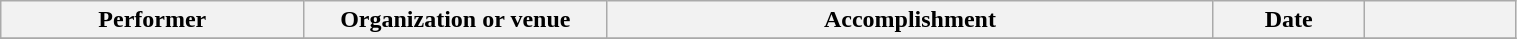<table class="wikitable sortable" style="width:80%;">
<tr align=center>
<th style="width:20%;">Performer</th>
<th style="width:20%;">Organization or venue</th>
<th style="width:40%;">Accomplishment</th>
<th style="width:10%;" data-sort-type="date">Date</th>
<th style="width:10%;"></th>
</tr>
<tr align=center>
</tr>
</table>
